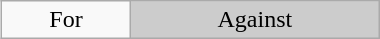<table class="wikitable" style="width:20%;text-align:center;float:right">
<tr>
<td style="text-align:center">For</td>
<td style="background:#ccc;text-align:center">Against</td>
</tr>
</table>
